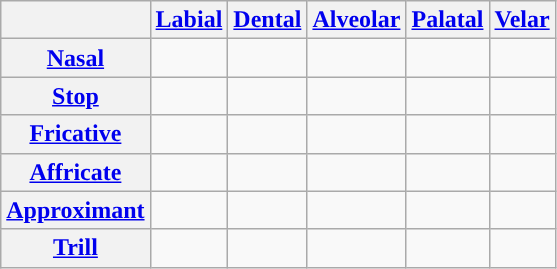<table class="wikitable" style="text-align: center">
<tr style="vertical-align: center;">
<th> </th>
<th><a href='#'>Labial</a></th>
<th><a href='#'>Dental</a></th>
<th><a href='#'>Alveolar</a></th>
<th><a href='#'>Palatal</a></th>
<th><a href='#'>Velar</a></th>
</tr>
<tr>
<th><a href='#'>Nasal</a></th>
<td></td>
<td></td>
<td></td>
<td></td>
<td></td>
</tr>
<tr>
<th><a href='#'>Stop</a></th>
<td> </td>
<td> </td>
<td></td>
<td></td>
<td> </td>
</tr>
<tr>
<th><a href='#'>Fricative</a></th>
<td></td>
<td></td>
<td></td>
<td></td>
<td></td>
</tr>
<tr>
<th><a href='#'>Affricate</a></th>
<td></td>
<td></td>
<td> </td>
<td></td>
<td></td>
</tr>
<tr>
<th><a href='#'>Approximant</a></th>
<td></td>
<td></td>
<td></td>
<td></td>
<td></td>
</tr>
<tr>
<th><a href='#'>Trill</a></th>
<td></td>
<td></td>
<td></td>
<td></td>
<td></td>
</tr>
</table>
